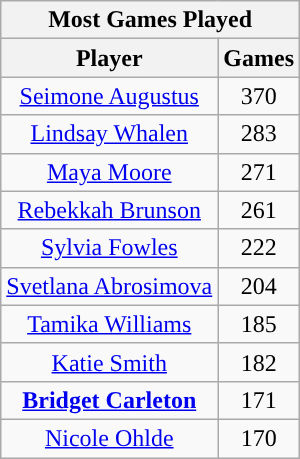<table class="wikitable sortable" style="text-align:center">
<tr>
<th colspan="5">Most Games Played</th>
</tr>
<tr>
<th>Player</th>
<th>Games</th>
</tr>
<tr>
<td><a href='#'>Seimone Augustus</a></td>
<td>370</td>
</tr>
<tr>
<td><a href='#'>Lindsay Whalen</a></td>
<td>283</td>
</tr>
<tr>
<td><a href='#'>Maya Moore</a></td>
<td>271</td>
</tr>
<tr>
<td><a href='#'>Rebekkah Brunson</a></td>
<td>261</td>
</tr>
<tr>
<td><a href='#'>Sylvia Fowles</a></td>
<td>222</td>
</tr>
<tr>
<td><a href='#'>Svetlana Abrosimova</a></td>
<td>204</td>
</tr>
<tr>
<td><a href='#'>Tamika Williams</a></td>
<td>185</td>
</tr>
<tr>
<td><a href='#'>Katie Smith</a></td>
<td>182</td>
</tr>
<tr>
<td><strong><a href='#'>Bridget Carleton</a></strong></td>
<td>171</td>
</tr>
<tr>
<td><a href='#'>Nicole Ohlde</a></td>
<td>170</td>
</tr>
</table>
